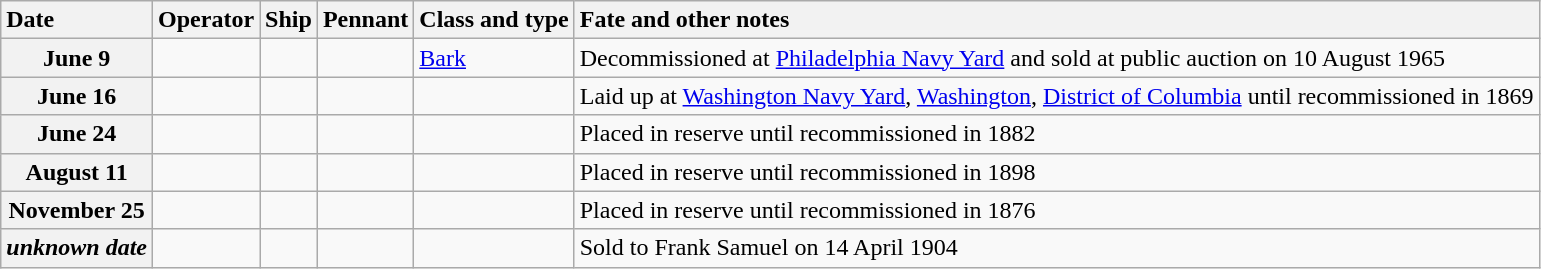<table class="wikitable nowraplinks">
<tr>
<th style="text-align: left;">Date</th>
<th style="text-align: left;">Operator</th>
<th style="text-align: left;">Ship</th>
<th style="text-align: left;">Pennant</th>
<th style="text-align: left;">Class and type</th>
<th style="text-align: left;">Fate and other notes</th>
</tr>
<tr ---->
<th>June 9</th>
<td></td>
<td><strong></strong></td>
<td></td>
<td><a href='#'>Bark</a></td>
<td>Decommissioned at <a href='#'>Philadelphia Navy Yard</a> and sold at public auction on 10 August 1965 </td>
</tr>
<tr ---->
<th>June 16</th>
<td></td>
<td><strong></strong></td>
<td></td>
<td></td>
<td>Laid up at <a href='#'>Washington Navy Yard</a>, <a href='#'>Washington</a>, <a href='#'>District of Columbia</a> until recommissioned in 1869 </td>
</tr>
<tr ---->
<th>June 24</th>
<td></td>
<td><strong></strong></td>
<td></td>
<td></td>
<td>Placed in reserve until recommissioned in 1882</td>
</tr>
<tr ---->
<th>August 11</th>
<td></td>
<td><strong></strong></td>
<td></td>
<td></td>
<td>Placed in reserve until recommissioned in 1898</td>
</tr>
<tr ---->
<th>November 25</th>
<td></td>
<td><strong></strong></td>
<td></td>
<td></td>
<td>Placed in reserve until recommissioned in 1876</td>
</tr>
<tr ---->
<th><em>unknown date</em></th>
<td></td>
<td><strong></strong></td>
<td></td>
<td></td>
<td>Sold to Frank Samuel on 14 April 1904</td>
</tr>
</table>
